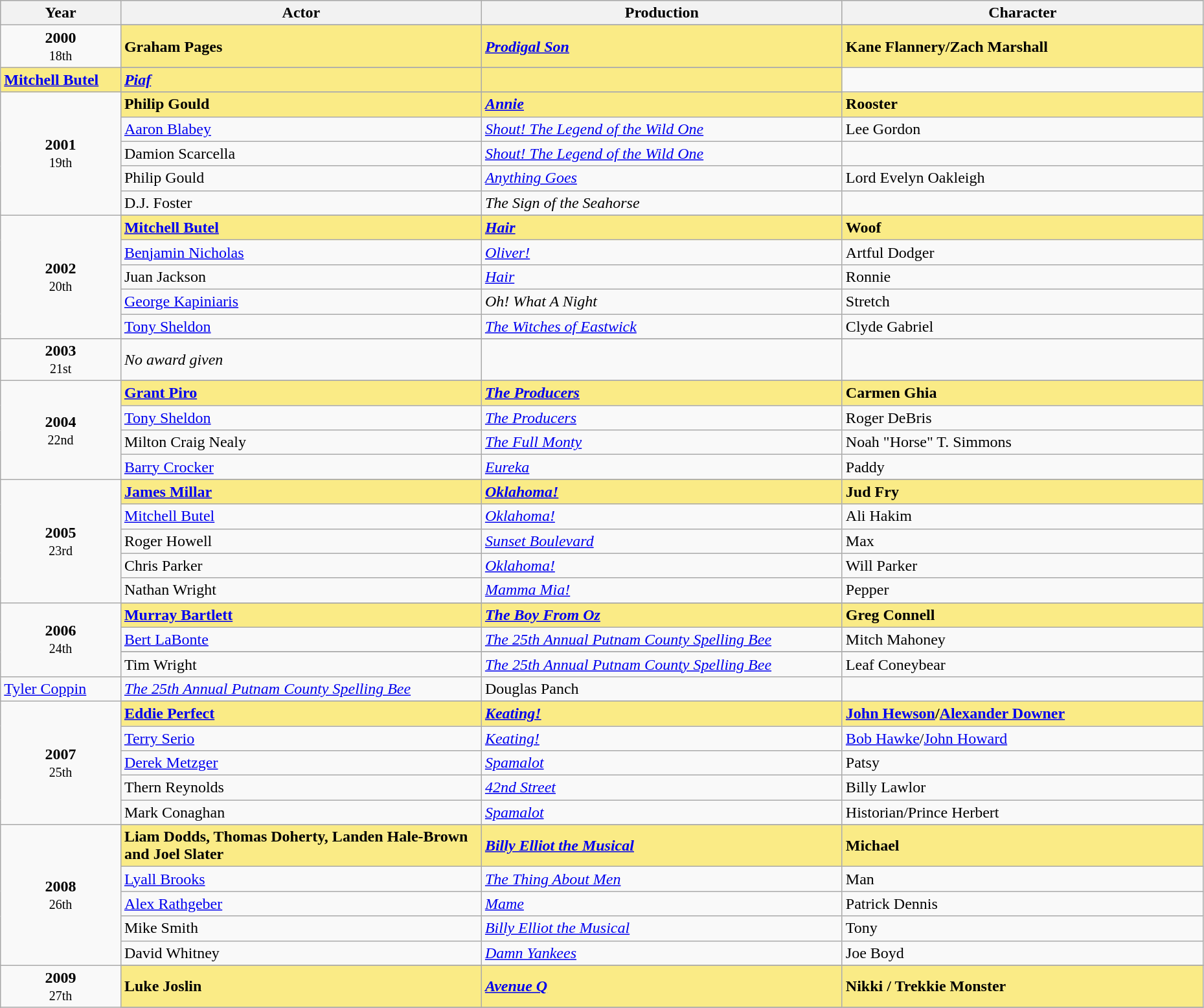<table class="wikitable" style="width:98%;">
<tr style="background:#bebebe;">
<th style="width:10%;">Year</th>
<th style="width:30%;">Actor</th>
<th style="width:30%;">Production</th>
<th style="width:30%;">Character</th>
</tr>
<tr>
<td rowspan=3 style="text-align:center"><strong>2000</strong><br><small>18th</small></td>
</tr>
<tr style="background:#FAEB86">
<td><strong>Graham Pages</strong></td>
<td><strong><em><a href='#'>Prodigal Son</a></em></strong></td>
<td><strong>Kane Flannery/Zach Marshall</strong></td>
</tr>
<tr>
</tr>
<tr style="background:#FAEB86">
<td><strong><a href='#'>Mitchell Butel</a></strong></td>
<td><strong><em><a href='#'>Piaf</a></em></strong></td>
<td></td>
</tr>
<tr>
<td rowspan=6 style="text-align:center"><strong>2001</strong><br><small>19th</small></td>
</tr>
<tr style="background:#FAEB86">
<td><strong>Philip Gould</strong></td>
<td><strong><em><a href='#'>Annie</a></em></strong></td>
<td><strong>Rooster</strong></td>
</tr>
<tr>
<td><a href='#'>Aaron Blabey</a></td>
<td><em><a href='#'>Shout! The Legend of the Wild One</a></em></td>
<td>Lee Gordon</td>
</tr>
<tr>
<td>Damion Scarcella</td>
<td><em><a href='#'>Shout! The Legend of the Wild One</a></em></td>
<td></td>
</tr>
<tr>
<td>Philip Gould</td>
<td><em><a href='#'>Anything Goes</a></em></td>
<td>Lord Evelyn Oakleigh</td>
</tr>
<tr>
<td>D.J. Foster</td>
<td><em>The Sign of the Seahorse</em></td>
<td></td>
</tr>
<tr>
<td rowspan=6 style="text-align:center"><strong>2002</strong><br><small>20th</small></td>
</tr>
<tr style="background:#FAEB86">
<td><strong><a href='#'>Mitchell Butel</a></strong></td>
<td><strong><em><a href='#'>Hair</a></em></strong></td>
<td><strong>Woof</strong></td>
</tr>
<tr>
<td><a href='#'>Benjamin Nicholas</a></td>
<td><em><a href='#'>Oliver!</a></em></td>
<td>Artful Dodger</td>
</tr>
<tr>
<td>Juan Jackson</td>
<td><em><a href='#'>Hair</a></em></td>
<td>Ronnie</td>
</tr>
<tr>
<td><a href='#'>George Kapiniaris</a></td>
<td><em>Oh! What A Night</em></td>
<td>Stretch</td>
</tr>
<tr>
<td><a href='#'>Tony Sheldon</a></td>
<td><em><a href='#'>The Witches of Eastwick</a></em></td>
<td>Clyde Gabriel</td>
</tr>
<tr>
<td rowspan=2 style="text-align:center"><strong>2003</strong><br><small>21st</small></td>
</tr>
<tr>
<td><em>No award given</em></td>
<td></td>
<td></td>
</tr>
<tr>
<td rowspan=5 style="text-align:center"><strong>2004</strong><br><small>22nd</small></td>
</tr>
<tr style="background:#FAEB86">
<td><strong><a href='#'>Grant Piro</a></strong></td>
<td><strong><em><a href='#'>The Producers</a></em></strong></td>
<td><strong>Carmen Ghia</strong></td>
</tr>
<tr>
<td><a href='#'>Tony Sheldon</a></td>
<td><em><a href='#'>The Producers</a></em></td>
<td>Roger DeBris</td>
</tr>
<tr>
<td>Milton Craig Nealy</td>
<td><em><a href='#'>The Full Monty</a></em></td>
<td>Noah "Horse" T. Simmons</td>
</tr>
<tr>
<td><a href='#'>Barry Crocker</a></td>
<td><em><a href='#'>Eureka</a></em></td>
<td>Paddy</td>
</tr>
<tr>
<td rowspan=6 style="text-align:center"><strong>2005</strong><br><small>23rd</small></td>
</tr>
<tr style="background:#FAEB86">
<td><strong><a href='#'>James Millar</a></strong></td>
<td><strong><em><a href='#'>Oklahoma!</a></em></strong></td>
<td><strong>Jud Fry</strong></td>
</tr>
<tr>
<td><a href='#'>Mitchell Butel</a></td>
<td><em><a href='#'>Oklahoma!</a></em></td>
<td>Ali Hakim</td>
</tr>
<tr>
<td>Roger Howell</td>
<td><em><a href='#'>Sunset Boulevard</a></em></td>
<td>Max</td>
</tr>
<tr>
<td>Chris Parker</td>
<td><em><a href='#'>Oklahoma!</a></em></td>
<td>Will Parker</td>
</tr>
<tr>
<td>Nathan Wright</td>
<td><em><a href='#'>Mamma Mia!</a></em></td>
<td>Pepper</td>
</tr>
<tr>
<td rowspan=5 style="text-align:center"><strong>2006</strong><br><small>24th</small></td>
</tr>
<tr style="background:#FAEB86">
<td><strong><a href='#'>Murray Bartlett</a></strong></td>
<td><strong><em><a href='#'>The Boy From Oz</a></em></strong></td>
<td><strong>Greg Connell</strong></td>
</tr>
<tr>
<td><a href='#'>Bert LaBonte</a></td>
<td><em><a href='#'>The 25th Annual Putnam County Spelling Bee</a></em></td>
<td>Mitch Mahoney</td>
</tr>
<tr>
</tr>
<tr>
<td>Tim Wright</td>
<td><em><a href='#'>The 25th Annual Putnam County Spelling Bee</a></em></td>
<td>Leaf Coneybear</td>
</tr>
<tr>
<td><a href='#'>Tyler Coppin</a></td>
<td><em><a href='#'>The 25th Annual Putnam County Spelling Bee</a></em></td>
<td>Douglas Panch</td>
</tr>
<tr>
<td rowspan=6 style="text-align:center"><strong>2007</strong><br><small>25th</small></td>
</tr>
<tr style="background:#FAEB86">
<td><strong><a href='#'>Eddie Perfect</a></strong></td>
<td><strong><em><a href='#'>Keating!</a></em></strong></td>
<td><strong><a href='#'>John Hewson</a>/<a href='#'>Alexander Downer</a></strong></td>
</tr>
<tr>
<td><a href='#'>Terry Serio</a></td>
<td><em><a href='#'>Keating!</a></em></td>
<td><a href='#'>Bob Hawke</a>/<a href='#'>John Howard</a></td>
</tr>
<tr>
<td><a href='#'>Derek Metzger</a></td>
<td><em><a href='#'>Spamalot</a></em></td>
<td>Patsy</td>
</tr>
<tr>
<td>Thern Reynolds</td>
<td><em><a href='#'>42nd Street</a></em></td>
<td>Billy Lawlor</td>
</tr>
<tr>
<td>Mark Conaghan</td>
<td><em><a href='#'>Spamalot</a></em></td>
<td>Historian/Prince Herbert</td>
</tr>
<tr>
<td rowspan=6 style="text-align:center"><strong>2008</strong><br><small>26th</small></td>
</tr>
<tr style="background:#FAEB86">
<td><strong>Liam Dodds, Thomas Doherty, Landen Hale-Brown and Joel Slater</strong></td>
<td><strong><em><a href='#'>Billy Elliot the Musical</a></em></strong></td>
<td><strong>Michael</strong></td>
</tr>
<tr>
<td><a href='#'>Lyall Brooks</a></td>
<td><em><a href='#'>The Thing About Men</a></em></td>
<td>Man</td>
</tr>
<tr>
<td><a href='#'>Alex Rathgeber</a></td>
<td><em><a href='#'>Mame</a></em></td>
<td>Patrick Dennis</td>
</tr>
<tr>
<td>Mike Smith</td>
<td><em><a href='#'>Billy Elliot the Musical</a></em></td>
<td>Tony</td>
</tr>
<tr>
<td>David Whitney</td>
<td><em><a href='#'>Damn Yankees</a></em></td>
<td>Joe Boyd</td>
</tr>
<tr>
<td rowspan=6 style="text-align:center"><strong>2009</strong><br><small>27th</small></td>
</tr>
<tr style="background:#FAEB86">
<td><strong>Luke Joslin</strong></td>
<td><strong><em><a href='#'>Avenue Q</a></em></strong></td>
<td><strong>Nikki / Trekkie Monster</strong></td>
</tr>
<tr>
</tr>
</table>
